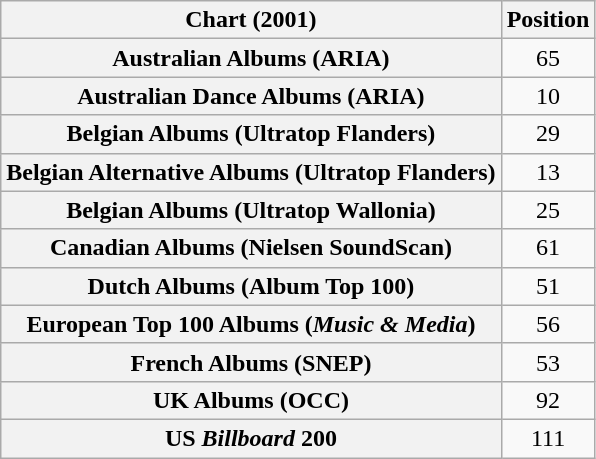<table class="wikitable sortable plainrowheaders" style="text-align:center;">
<tr>
<th scope="col">Chart (2001)</th>
<th scope="col">Position</th>
</tr>
<tr>
<th scope="row">Australian Albums (ARIA)</th>
<td>65</td>
</tr>
<tr>
<th scope="row">Australian Dance Albums (ARIA)</th>
<td>10</td>
</tr>
<tr>
<th scope="row">Belgian Albums (Ultratop Flanders)</th>
<td>29</td>
</tr>
<tr>
<th scope="row">Belgian Alternative Albums (Ultratop Flanders)</th>
<td>13</td>
</tr>
<tr>
<th scope="row">Belgian Albums (Ultratop Wallonia)</th>
<td>25</td>
</tr>
<tr>
<th scope="row">Canadian Albums (Nielsen SoundScan)</th>
<td>61</td>
</tr>
<tr>
<th scope="row">Dutch Albums (Album Top 100)</th>
<td>51</td>
</tr>
<tr>
<th scope="row">European Top 100 Albums (<em>Music & Media</em>)</th>
<td>56</td>
</tr>
<tr>
<th scope="row">French Albums (SNEP)</th>
<td>53</td>
</tr>
<tr>
<th scope="row">UK Albums (OCC)</th>
<td>92</td>
</tr>
<tr>
<th scope="row">US <em>Billboard</em> 200</th>
<td>111</td>
</tr>
</table>
